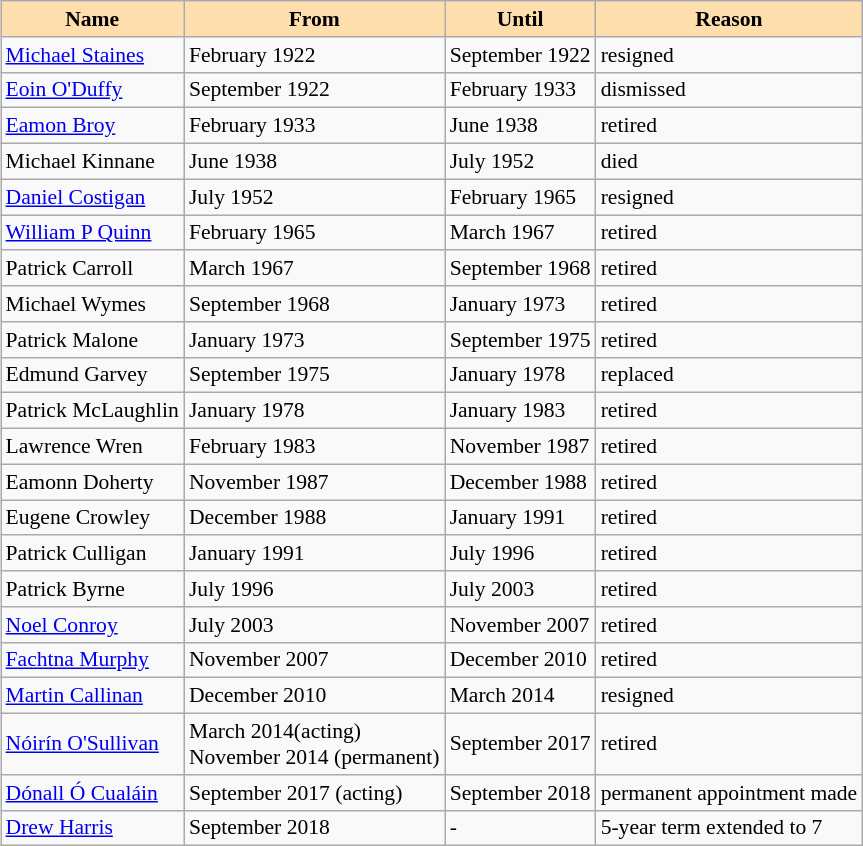<table class="wikitable" style="float:right; margin:0 0 1em 1em; font-size:90%;">
<tr>
<th style="background:#ffdead;">Name</th>
<th style="background:#ffdead;">From</th>
<th style="background:#ffdead;">Until</th>
<th style="background:#ffdead;">Reason</th>
</tr>
<tr>
<td><a href='#'>Michael Staines</a></td>
<td>February 1922</td>
<td>September 1922</td>
<td>resigned</td>
</tr>
<tr>
<td><a href='#'>Eoin O'Duffy</a></td>
<td>September 1922</td>
<td>February 1933</td>
<td>dismissed</td>
</tr>
<tr>
<td><a href='#'>Eamon Broy</a></td>
<td>February 1933</td>
<td>June 1938</td>
<td>retired</td>
</tr>
<tr>
<td>Michael Kinnane</td>
<td>June 1938</td>
<td>July 1952</td>
<td>died</td>
</tr>
<tr>
<td><a href='#'>Daniel Costigan</a></td>
<td>July 1952</td>
<td>February 1965</td>
<td>resigned</td>
</tr>
<tr>
<td><a href='#'>William P Quinn</a></td>
<td>February 1965</td>
<td>March 1967</td>
<td>retired</td>
</tr>
<tr>
<td>Patrick Carroll</td>
<td>March 1967</td>
<td>September 1968</td>
<td>retired</td>
</tr>
<tr>
<td>Michael Wymes</td>
<td>September 1968</td>
<td>January 1973</td>
<td>retired</td>
</tr>
<tr>
<td>Patrick Malone</td>
<td>January 1973</td>
<td>September 1975</td>
<td>retired</td>
</tr>
<tr>
<td>Edmund Garvey</td>
<td>September 1975</td>
<td>January 1978</td>
<td>replaced</td>
</tr>
<tr>
<td>Patrick McLaughlin</td>
<td>January 1978</td>
<td>January 1983</td>
<td>retired</td>
</tr>
<tr>
<td>Lawrence Wren</td>
<td>February 1983</td>
<td>November 1987</td>
<td>retired</td>
</tr>
<tr>
<td>Eamonn Doherty</td>
<td>November 1987</td>
<td>December 1988</td>
<td>retired</td>
</tr>
<tr>
<td>Eugene Crowley</td>
<td>December 1988</td>
<td>January 1991</td>
<td>retired</td>
</tr>
<tr>
<td>Patrick Culligan</td>
<td>January 1991</td>
<td>July 1996</td>
<td>retired</td>
</tr>
<tr>
<td>Patrick Byrne</td>
<td>July 1996</td>
<td>July 2003</td>
<td>retired</td>
</tr>
<tr>
<td><a href='#'>Noel Conroy</a></td>
<td>July 2003</td>
<td>November 2007</td>
<td>retired</td>
</tr>
<tr>
<td><a href='#'>Fachtna Murphy</a></td>
<td>November 2007</td>
<td>December 2010</td>
<td>retired</td>
</tr>
<tr>
<td><a href='#'>Martin Callinan</a></td>
<td>December 2010</td>
<td>March 2014</td>
<td>resigned<br></td>
</tr>
<tr>
<td><a href='#'>Nóirín O'Sullivan</a></td>
<td>March 2014(acting)<br>November 2014 (permanent)</td>
<td>September 2017</td>
<td>retired</td>
</tr>
<tr>
<td><a href='#'>Dónall Ó Cualáin</a></td>
<td>September 2017 (acting)</td>
<td>September 2018</td>
<td>permanent appointment made</td>
</tr>
<tr>
<td><a href='#'>Drew Harris</a></td>
<td>September 2018</td>
<td>-</td>
<td>5-year term extended to 7</td>
</tr>
</table>
